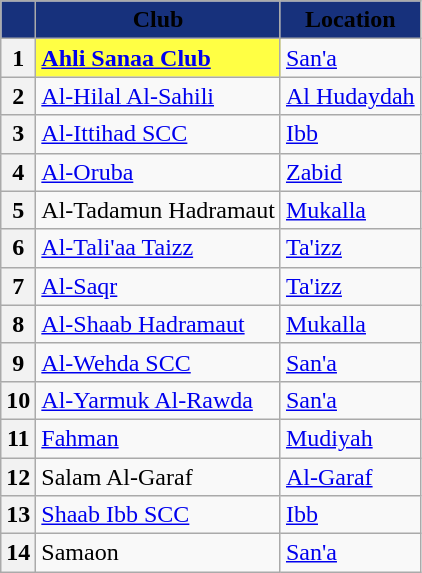<table class="wikitable sortable" style="text-align:left">
<tr>
<th style="background:#17317c;"></th>
<th style="background:#17317c;"><span>Club</span></th>
<th style="background:#17317c;"><span>Location</span></th>
</tr>
<tr>
<th>1</th>
<td bgcolor=#ffff44><strong><a href='#'>Ahli Sanaa Club</a></strong></td>
<td><a href='#'>San'a</a></td>
</tr>
<tr>
<th>2</th>
<td><a href='#'>Al-Hilal Al-Sahili</a></td>
<td><a href='#'>Al Hudaydah</a></td>
</tr>
<tr>
<th>3</th>
<td><a href='#'>Al-Ittihad SCC</a></td>
<td><a href='#'>Ibb</a></td>
</tr>
<tr>
<th>4</th>
<td><a href='#'>Al-Oruba</a></td>
<td><a href='#'>Zabid</a></td>
</tr>
<tr>
<th>5</th>
<td>Al-Tadamun Hadramaut</td>
<td><a href='#'>Mukalla</a></td>
</tr>
<tr>
<th>6</th>
<td><a href='#'>Al-Tali'aa Taizz</a></td>
<td><a href='#'>Ta'izz</a></td>
</tr>
<tr>
<th>7</th>
<td><a href='#'>Al-Saqr</a></td>
<td><a href='#'>Ta'izz</a></td>
</tr>
<tr>
<th>8</th>
<td><a href='#'>Al-Shaab Hadramaut</a></td>
<td><a href='#'>Mukalla</a></td>
</tr>
<tr>
<th>9</th>
<td><a href='#'>Al-Wehda SCC</a></td>
<td><a href='#'>San'a</a></td>
</tr>
<tr>
<th>10</th>
<td><a href='#'>Al-Yarmuk Al-Rawda</a></td>
<td><a href='#'>San'a</a></td>
</tr>
<tr>
<th>11</th>
<td><a href='#'>Fahman</a></td>
<td><a href='#'>Mudiyah</a></td>
</tr>
<tr>
<th>12</th>
<td>Salam Al-Garaf</td>
<td><a href='#'>Al-Garaf</a></td>
</tr>
<tr>
<th>13</th>
<td><a href='#'>Shaab Ibb SCC</a></td>
<td><a href='#'>Ibb</a></td>
</tr>
<tr>
<th>14</th>
<td>Samaon</td>
<td><a href='#'>San'a</a></td>
</tr>
</table>
